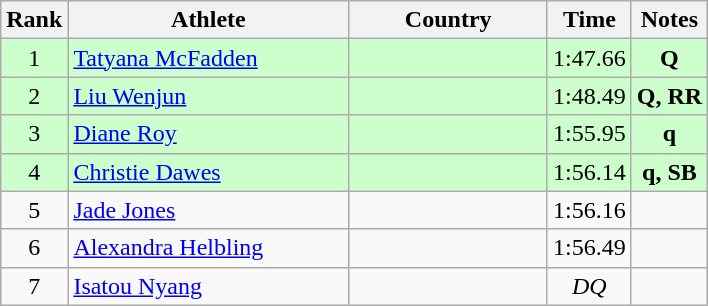<table class="wikitable sortable" style="text-align:center">
<tr>
<th>Rank</th>
<th style="width:180px">Athlete</th>
<th style="width:125px">Country</th>
<th>Time</th>
<th>Notes</th>
</tr>
<tr style="background:#cfc;">
<td>1</td>
<td style="text-align:left;"><a href='#'>Tatyana McFadden</a></td>
<td style="text-align:left;"></td>
<td>1:47.66</td>
<td><strong>Q</strong></td>
</tr>
<tr style="background:#cfc;">
<td>2</td>
<td style="text-align:left;"><a href='#'>Liu Wenjun</a></td>
<td style="text-align:left;"></td>
<td>1:48.49</td>
<td><strong>Q, RR</strong></td>
</tr>
<tr style="background:#cfc;">
<td>3</td>
<td style="text-align:left;"><a href='#'>Diane Roy</a></td>
<td style="text-align:left;"></td>
<td>1:55.95</td>
<td><strong>q</strong></td>
</tr>
<tr style="background:#cfc;">
<td>4</td>
<td style="text-align:left;"><a href='#'>Christie Dawes</a></td>
<td style="text-align:left;"></td>
<td>1:56.14</td>
<td><strong>q, SB</strong></td>
</tr>
<tr>
<td>5</td>
<td style="text-align:left;"><a href='#'>Jade Jones</a></td>
<td style="text-align:left;"></td>
<td>1:56.16</td>
<td></td>
</tr>
<tr>
<td>6</td>
<td style="text-align:left;"><a href='#'>Alexandra Helbling</a></td>
<td style="text-align:left;"></td>
<td>1:56.49</td>
<td></td>
</tr>
<tr>
<td>7</td>
<td style="text-align:left;"><a href='#'>Isatou Nyang</a></td>
<td style="text-align:left;"></td>
<td><em>DQ</em></td>
<td></td>
</tr>
</table>
